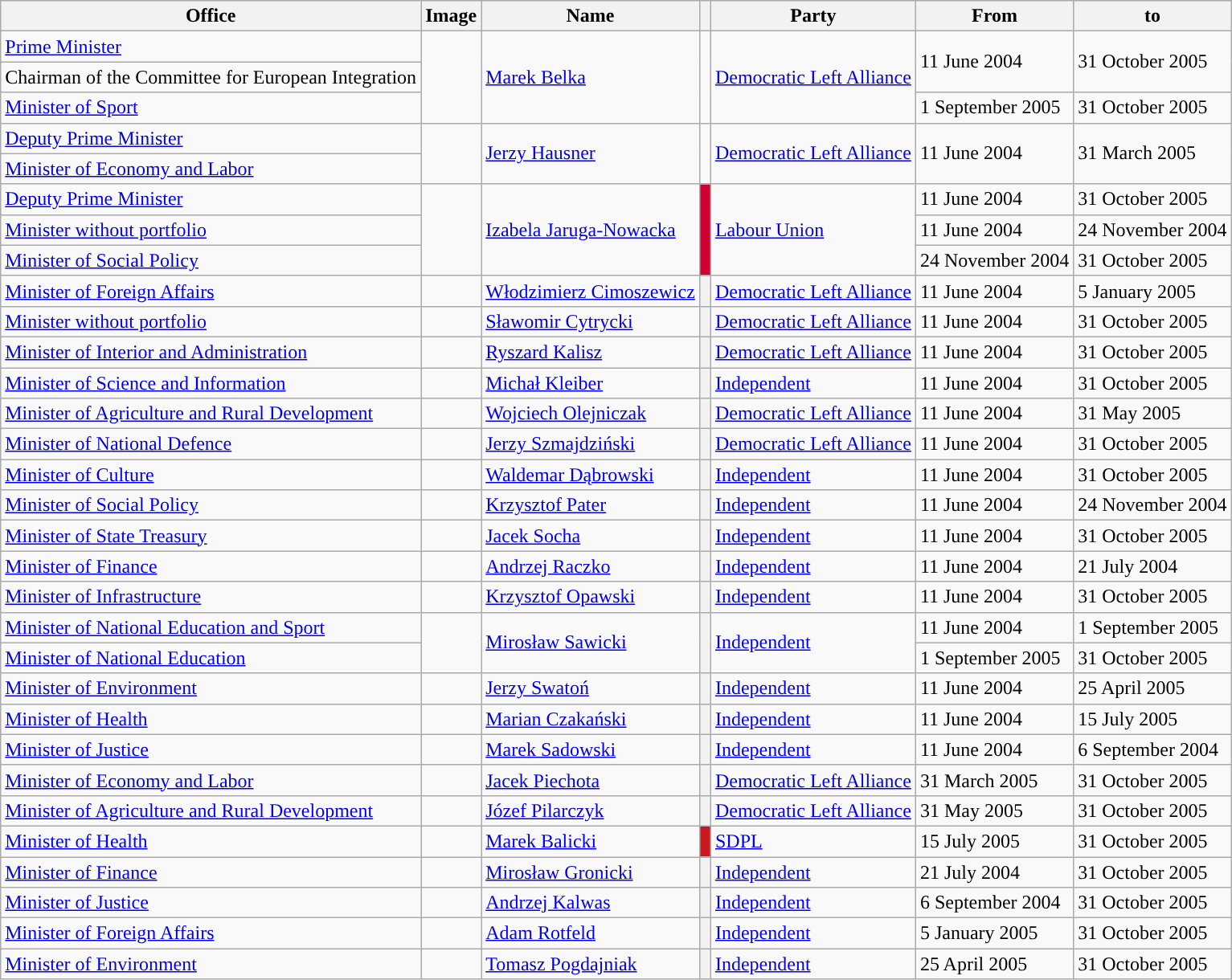<table class="wikitable">
<tr>
<th>Office</th>
<th>Image</th>
<th>Name</th>
<th></th>
<th>Party</th>
<th>From</th>
<th>to</th>
</tr>
<tr>
<td><a href='#'>Prime Minister</a></td>
<td rowspan="3"></td>
<td rowspan="3"><a href='#'>Marek Belka</a></td>
<td rowspan="3" style="background:"></td>
<td rowspan="3"><a href='#'>Democratic Left Alliance</a></td>
<td rowspan="2">11 June 2004</td>
<td rowspan="2">31 October 2005</td>
</tr>
<tr>
<td>Chairman of the Committee for European Integration</td>
</tr>
<tr>
<td><a href='#'>Minister of Sport</a></td>
<td>1 September 2005</td>
<td>31 October 2005</td>
</tr>
<tr>
<td><a href='#'>Deputy Prime Minister</a></td>
<td rowspan="2"></td>
<td rowspan="2"><a href='#'>Jerzy Hausner</a></td>
<td rowspan="2" style="background:"></td>
<td rowspan="2"><a href='#'>Democratic Left Alliance</a></td>
<td rowspan="2">11 June 2004</td>
<td rowspan="2">31 March 2005</td>
</tr>
<tr>
<td><a href='#'>Minister of Economy and Labor</a></td>
</tr>
<tr>
<td><a href='#'>Deputy Prime Minister</a></td>
<td rowspan="3"></td>
<td rowspan="3"><a href='#'>Izabela Jaruga-Nowacka</a></td>
<td rowspan="3" style="width:2px;background:#CC0033;"></td>
<td rowspan="3"><a href='#'>Labour Union</a></td>
<td>11 June 2004</td>
<td>31 October 2005</td>
</tr>
<tr>
<td><a href='#'>Minister without portfolio</a></td>
<td>11 June 2004</td>
<td>24 November 2004</td>
</tr>
<tr>
<td><a href='#'>Minister of Social Policy</a></td>
<td>24 November 2004</td>
<td>31 October 2005</td>
</tr>
<tr>
<td><a href='#'>Minister of Foreign Affairs</a></td>
<td></td>
<td><a href='#'>Włodzimierz Cimoszewicz</a></td>
<th style="background:"></th>
<td><a href='#'>Democratic Left Alliance</a></td>
<td>11 June 2004</td>
<td>5 January 2005</td>
</tr>
<tr>
<td><a href='#'>Minister without portfolio</a></td>
<td></td>
<td><a href='#'>Sławomir Cytrycki</a></td>
<th style="background:"></th>
<td><a href='#'>Democratic Left Alliance</a></td>
<td>11 June 2004</td>
<td>31 October 2005</td>
</tr>
<tr>
<td><a href='#'>Minister of Interior and Administration</a></td>
<td></td>
<td><a href='#'>Ryszard Kalisz</a></td>
<th style="background:"></th>
<td><a href='#'>Democratic Left Alliance</a></td>
<td>11 June 2004</td>
<td>31 October 2005</td>
</tr>
<tr>
<td><a href='#'>Minister of Science and Information</a></td>
<td></td>
<td><a href='#'>Michał Kleiber</a></td>
<th style="background:"></th>
<td><a href='#'>Independent</a></td>
<td>11 June 2004</td>
<td>31 October 2005</td>
</tr>
<tr>
<td><a href='#'>Minister of Agriculture and Rural Development</a></td>
<td></td>
<td><a href='#'>Wojciech Olejniczak</a></td>
<th style="background:"></th>
<td><a href='#'>Democratic Left Alliance</a></td>
<td>11 June 2004</td>
<td>31 May 2005</td>
</tr>
<tr>
<td><a href='#'>Minister of National Defence</a></td>
<td></td>
<td><a href='#'>Jerzy Szmajdziński</a></td>
<th style="background:"></th>
<td><a href='#'>Democratic Left Alliance</a></td>
<td>11 June 2004</td>
<td>31 October 2005</td>
</tr>
<tr>
<td><a href='#'>Minister of Culture</a></td>
<td></td>
<td><a href='#'>Waldemar Dąbrowski</a></td>
<th style="background:"></th>
<td><a href='#'>Independent</a></td>
<td>11 June 2004</td>
<td>31 October 2005</td>
</tr>
<tr>
<td><a href='#'>Minister of Social Policy</a></td>
<td></td>
<td><a href='#'>Krzysztof Pater</a></td>
<th style="background:"></th>
<td><a href='#'>Independent</a></td>
<td>11 June 2004</td>
<td>24 November 2004</td>
</tr>
<tr>
<td><a href='#'>Minister of State Treasury</a></td>
<td></td>
<td><a href='#'>Jacek Socha</a></td>
<th style="background:"></th>
<td><a href='#'>Independent</a></td>
<td>11 June 2004</td>
<td>31 October 2005</td>
</tr>
<tr>
<td><a href='#'>Minister of Finance</a></td>
<td></td>
<td><a href='#'>Andrzej Raczko</a></td>
<th style="background:"></th>
<td><a href='#'>Independent</a></td>
<td>11 June 2004</td>
<td>21 July 2004</td>
</tr>
<tr>
<td><a href='#'>Minister of Infrastructure</a></td>
<td></td>
<td><a href='#'>Krzysztof Opawski</a></td>
<th style="background:"></th>
<td><a href='#'>Independent</a></td>
<td>11 June 2004</td>
<td>31 October 2005</td>
</tr>
<tr>
<td><a href='#'>Minister of National Education and Sport</a></td>
<td rowspan="2"></td>
<td rowspan="2"><a href='#'>Mirosław Sawicki</a></td>
<th rowspan="2" style="background:"></th>
<td rowspan="2"><a href='#'>Independent</a></td>
<td>11 June 2004</td>
<td>1 September 2005</td>
</tr>
<tr>
<td><a href='#'>Minister of National Education</a></td>
<td>1 September 2005</td>
<td>31 October 2005</td>
</tr>
<tr>
<td><a href='#'>Minister of Environment</a></td>
<td></td>
<td><a href='#'>Jerzy Swatoń</a></td>
<th style="background:"></th>
<td><a href='#'>Independent</a></td>
<td>11 June 2004</td>
<td>25 April 2005</td>
</tr>
<tr>
<td><a href='#'>Minister of Health</a></td>
<td></td>
<td><a href='#'>Marian Czakański</a></td>
<th style="background:"></th>
<td><a href='#'>Independent</a></td>
<td>11 June 2004</td>
<td>15 July 2005</td>
</tr>
<tr>
<td><a href='#'>Minister of Justice</a></td>
<td></td>
<td><a href='#'>Marek Sadowski</a></td>
<th style="background:"></th>
<td><a href='#'>Independent</a></td>
<td>11 June 2004</td>
<td>6 September 2004</td>
</tr>
<tr>
<td><a href='#'>Minister of Economy and Labor</a></td>
<td></td>
<td><a href='#'>Jacek Piechota</a></td>
<th style="background:"></th>
<td><a href='#'>Democratic Left Alliance</a></td>
<td>31 March 2005</td>
<td>31 October 2005</td>
</tr>
<tr>
<td><a href='#'>Minister of Agriculture and Rural Development</a></td>
<td></td>
<td><a href='#'>Józef Pilarczyk</a></td>
<th style="background:"></th>
<td><a href='#'>Democratic Left Alliance</a></td>
<td>31 May 2005</td>
<td>31 October 2005</td>
</tr>
<tr>
<td><a href='#'>Minister of Health</a></td>
<td></td>
<td><a href='#'>Marek Balicki</a></td>
<th style="background:#C8191E;"></th>
<td><a href='#'>SDPL</a></td>
<td>15 July 2005</td>
<td>31 October 2005</td>
</tr>
<tr>
<td><a href='#'>Minister of Finance</a></td>
<td></td>
<td><a href='#'>Mirosław Gronicki</a></td>
<th style="background:"></th>
<td><a href='#'>Independent</a></td>
<td>21 July 2004</td>
<td>31 October 2005</td>
</tr>
<tr>
<td><a href='#'>Minister of Justice</a></td>
<td></td>
<td><a href='#'>Andrzej Kalwas</a></td>
<th style="background:"></th>
<td><a href='#'>Independent</a></td>
<td>6 September 2004</td>
<td>31 October 2005</td>
</tr>
<tr>
<td><a href='#'>Minister of Foreign Affairs</a></td>
<td></td>
<td><a href='#'>Adam Rotfeld</a></td>
<th style="background:"></th>
<td><a href='#'>Independent</a></td>
<td>5 January 2005</td>
<td>31 October 2005</td>
</tr>
<tr>
<td><a href='#'>Minister of Environment</a></td>
<td></td>
<td><a href='#'>Tomasz Pogdajniak</a></td>
<th style="background:"></th>
<td><a href='#'>Independent</a></td>
<td>25 April 2005</td>
<td>31 October 2005</td>
</tr>
</table>
